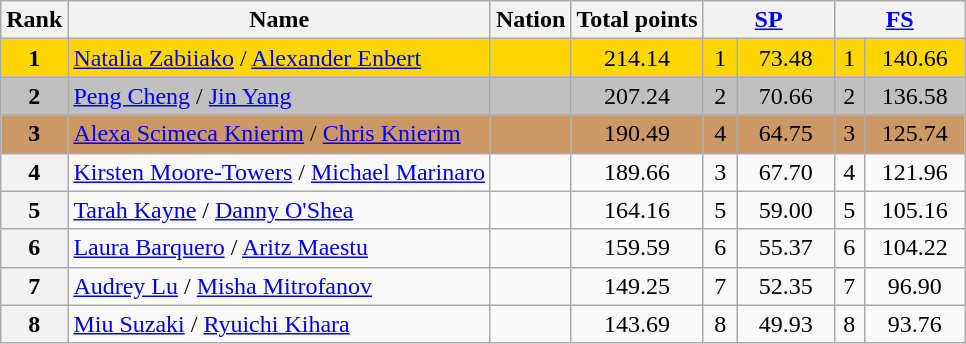<table class="wikitable sortable">
<tr>
<th>Rank</th>
<th>Name</th>
<th>Nation</th>
<th>Total points</th>
<th colspan="2" width="80px"><a href='#'>SP</a></th>
<th colspan="2" width="80px"><a href='#'>FS</a></th>
</tr>
<tr bgcolor="gold">
<td align="center"><strong>1</strong></td>
<td><a href='#'>Natalia Zabiiako</a> / <a href='#'>Alexander Enbert</a></td>
<td></td>
<td align="center">214.14</td>
<td align="center">1</td>
<td align="center">73.48</td>
<td align="center">1</td>
<td align="center">140.66</td>
</tr>
<tr bgcolor="silver">
<td align="center"><strong>2</strong></td>
<td><a href='#'>Peng Cheng</a> / <a href='#'>Jin Yang</a></td>
<td></td>
<td align="center">207.24</td>
<td align="center">2</td>
<td align="center">70.66</td>
<td align="center">2</td>
<td align="center">136.58</td>
</tr>
<tr bgcolor="cc9966">
<td align="center"><strong>3</strong></td>
<td><a href='#'>Alexa Scimeca Knierim</a> / <a href='#'>Chris Knierim</a></td>
<td></td>
<td align="center">190.49</td>
<td align="center">4</td>
<td align="center">64.75</td>
<td align="center">3</td>
<td align="center">125.74</td>
</tr>
<tr>
<th>4</th>
<td><a href='#'>Kirsten Moore-Towers</a> / <a href='#'>Michael Marinaro</a></td>
<td></td>
<td align="center">189.66</td>
<td align="center">3</td>
<td align="center">67.70</td>
<td align="center">4</td>
<td align="center">121.96</td>
</tr>
<tr>
<th>5</th>
<td><a href='#'>Tarah Kayne</a> / <a href='#'>Danny O'Shea</a></td>
<td></td>
<td align="center">164.16</td>
<td align="center">5</td>
<td align="center">59.00</td>
<td align="center">5</td>
<td align="center">105.16</td>
</tr>
<tr>
<th>6</th>
<td><a href='#'>Laura Barquero</a> / <a href='#'>Aritz Maestu</a></td>
<td></td>
<td align="center">159.59</td>
<td align="center">6</td>
<td align="center">55.37</td>
<td align="center">6</td>
<td align="center">104.22</td>
</tr>
<tr>
<th>7</th>
<td><a href='#'>Audrey Lu</a> / <a href='#'>Misha Mitrofanov</a></td>
<td></td>
<td align="center">149.25</td>
<td align="center">7</td>
<td align="center">52.35</td>
<td align="center">7</td>
<td align="center">96.90</td>
</tr>
<tr>
<th>8</th>
<td><a href='#'>Miu Suzaki</a> / <a href='#'>Ryuichi Kihara</a></td>
<td></td>
<td align="center">143.69</td>
<td align="center">8</td>
<td align="center">49.93</td>
<td align="center">8</td>
<td align="center">93.76</td>
</tr>
</table>
